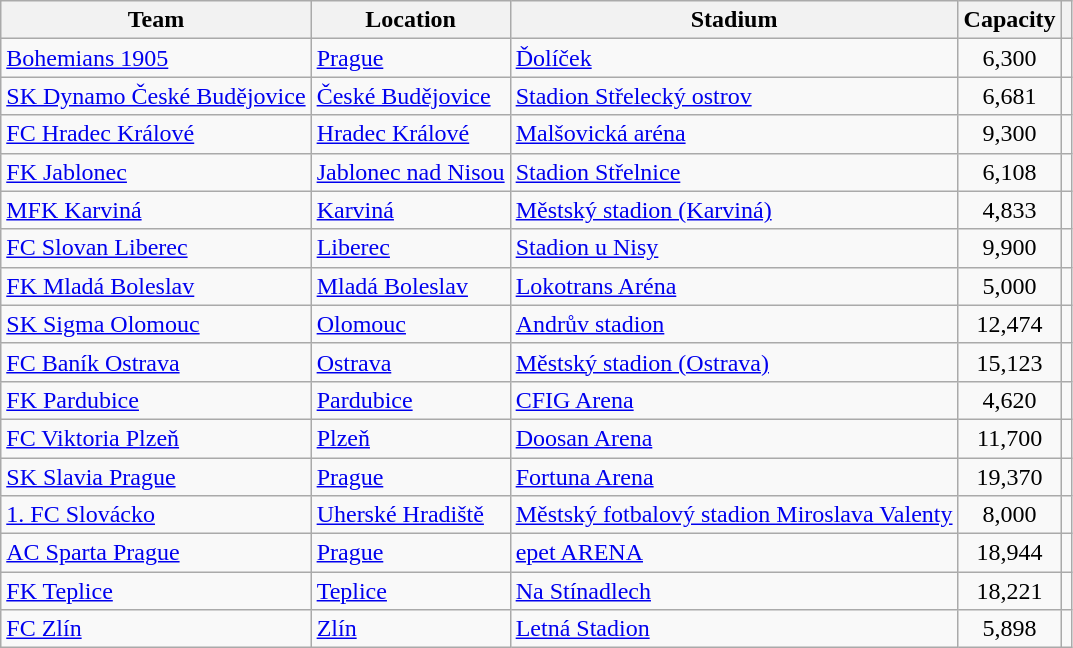<table class="wikitable sortable">
<tr>
<th>Team</th>
<th>Location</th>
<th>Stadium</th>
<th>Capacity</th>
<th class="unsortable"></th>
</tr>
<tr>
<td><a href='#'>Bohemians 1905</a></td>
<td><a href='#'>Prague</a></td>
<td><a href='#'>Ďolíček</a></td>
<td align="center">6,300</td>
<td style="text-align:center"></td>
</tr>
<tr>
<td><a href='#'>SK Dynamo České Budějovice</a></td>
<td><a href='#'>České Budějovice</a></td>
<td><a href='#'>Stadion Střelecký ostrov</a></td>
<td align="center">6,681</td>
<td style="text-align:center"></td>
</tr>
<tr>
<td><a href='#'>FC Hradec Králové</a></td>
<td><a href='#'>Hradec Králové</a></td>
<td><a href='#'>Malšovická aréna</a></td>
<td align="center">9,300</td>
<td style="text-align:center"></td>
</tr>
<tr>
<td><a href='#'>FK Jablonec</a></td>
<td><a href='#'>Jablonec nad Nisou</a></td>
<td><a href='#'>Stadion Střelnice</a></td>
<td align="center">6,108</td>
<td style="text-align:center"></td>
</tr>
<tr>
<td><a href='#'>MFK Karviná</a></td>
<td><a href='#'>Karviná</a></td>
<td><a href='#'>Městský stadion (Karviná)</a></td>
<td align="center">4,833</td>
<td style="text-align:center"></td>
</tr>
<tr>
<td><a href='#'>FC Slovan Liberec</a></td>
<td><a href='#'>Liberec</a></td>
<td><a href='#'>Stadion u Nisy</a></td>
<td align="center">9,900</td>
<td style="text-align:center"></td>
</tr>
<tr>
<td><a href='#'>FK Mladá Boleslav</a></td>
<td><a href='#'>Mladá Boleslav</a></td>
<td><a href='#'>Lokotrans Aréna</a></td>
<td align="center">5,000</td>
<td style="text-align:center"></td>
</tr>
<tr>
<td><a href='#'>SK Sigma Olomouc</a></td>
<td><a href='#'>Olomouc</a></td>
<td><a href='#'>Andrův stadion</a></td>
<td align="center">12,474</td>
<td style="text-align:center"></td>
</tr>
<tr>
<td><a href='#'>FC Baník Ostrava</a></td>
<td><a href='#'>Ostrava</a></td>
<td><a href='#'>Městský stadion (Ostrava)</a></td>
<td align="center">15,123</td>
<td style="text-align:center"></td>
</tr>
<tr>
<td><a href='#'>FK Pardubice</a></td>
<td><a href='#'>Pardubice</a></td>
<td><a href='#'>CFIG Arena</a></td>
<td align="center">4,620</td>
<td style="text-align:center"></td>
</tr>
<tr>
<td><a href='#'>FC Viktoria Plzeň</a></td>
<td><a href='#'>Plzeň</a></td>
<td><a href='#'>Doosan Arena</a></td>
<td align="center">11,700</td>
<td style="text-align:center"></td>
</tr>
<tr>
<td><a href='#'>SK Slavia Prague</a></td>
<td><a href='#'>Prague</a></td>
<td><a href='#'>Fortuna Arena</a></td>
<td align="center">19,370</td>
<td style="text-align:center"></td>
</tr>
<tr>
<td><a href='#'>1. FC Slovácko</a></td>
<td><a href='#'>Uherské Hradiště</a></td>
<td><a href='#'>Městský fotbalový stadion Miroslava Valenty</a></td>
<td align="center">8,000</td>
<td style="text-align:center"></td>
</tr>
<tr>
<td><a href='#'>AC Sparta Prague</a></td>
<td><a href='#'>Prague</a></td>
<td><a href='#'>epet ARENA</a></td>
<td align="center">18,944</td>
<td style="text-align:center"></td>
</tr>
<tr>
<td><a href='#'>FK Teplice</a></td>
<td><a href='#'>Teplice</a></td>
<td><a href='#'>Na Stínadlech</a></td>
<td align="center">18,221</td>
<td style="text-align:center"></td>
</tr>
<tr>
<td><a href='#'>FC Zlín</a></td>
<td><a href='#'>Zlín</a></td>
<td><a href='#'>Letná Stadion</a></td>
<td align="center">5,898</td>
<td style="text-align:center"></td>
</tr>
</table>
